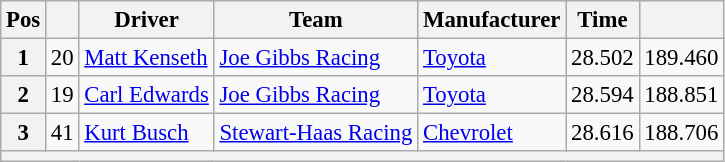<table class="wikitable" style="font-size:95%">
<tr>
<th>Pos</th>
<th></th>
<th>Driver</th>
<th>Team</th>
<th>Manufacturer</th>
<th>Time</th>
<th></th>
</tr>
<tr>
<th>1</th>
<td>20</td>
<td><a href='#'>Matt Kenseth</a></td>
<td><a href='#'>Joe Gibbs Racing</a></td>
<td><a href='#'>Toyota</a></td>
<td>28.502</td>
<td>189.460</td>
</tr>
<tr>
<th>2</th>
<td>19</td>
<td><a href='#'>Carl Edwards</a></td>
<td><a href='#'>Joe Gibbs Racing</a></td>
<td><a href='#'>Toyota</a></td>
<td>28.594</td>
<td>188.851</td>
</tr>
<tr>
<th>3</th>
<td>41</td>
<td><a href='#'>Kurt Busch</a></td>
<td><a href='#'>Stewart-Haas Racing</a></td>
<td><a href='#'>Chevrolet</a></td>
<td>28.616</td>
<td>188.706</td>
</tr>
<tr>
<th colspan="7"></th>
</tr>
</table>
